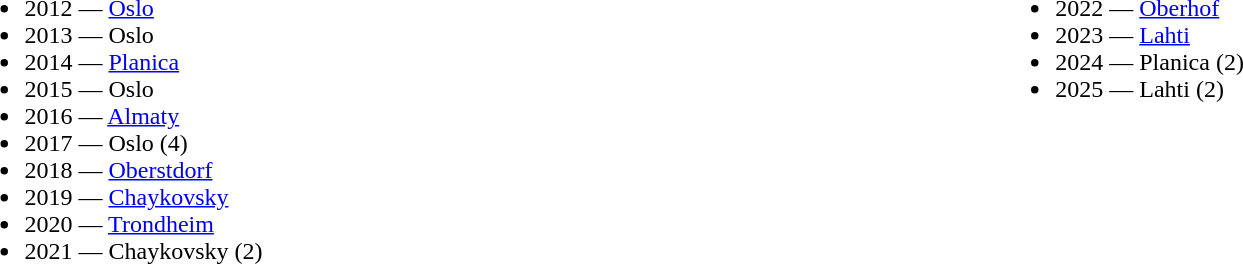<table border="0" width="100%">
<tr valign="top">
<td><br><ul><li>2012 —  <a href='#'>Oslo</a></li><li>2013 —  Oslo</li><li>2014 —  <a href='#'>Planica</a></li><li>2015 —  Oslo</li><li>2016 —  <a href='#'>Almaty</a></li><li>2017 —  Oslo (4)</li><li>2018 —  <a href='#'>Oberstdorf</a></li><li>2019 —  <a href='#'>Chaykovsky</a></li><li>2020 —  <a href='#'>Trondheim</a></li><li>2021 —  Chaykovsky (2)</li></ul></td>
<td><br><ul><li>2022 —  <a href='#'>Oberhof</a></li><li>2023 —  <a href='#'>Lahti</a></li><li>2024 —  Planica (2)</li><li>2025 —  Lahti (2)</li></ul></td>
</tr>
</table>
